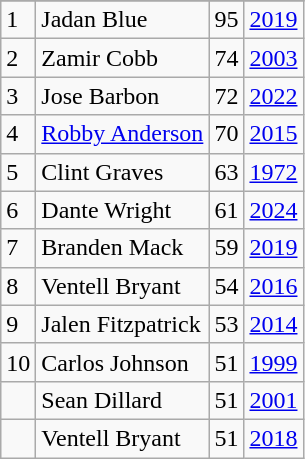<table class="wikitable">
<tr>
</tr>
<tr>
<td>1</td>
<td>Jadan Blue</td>
<td>95</td>
<td><a href='#'>2019</a></td>
</tr>
<tr>
<td>2</td>
<td>Zamir Cobb</td>
<td>74</td>
<td><a href='#'>2003</a></td>
</tr>
<tr>
<td>3</td>
<td>Jose Barbon</td>
<td>72</td>
<td><a href='#'>2022</a></td>
</tr>
<tr>
<td>4</td>
<td><a href='#'>Robby Anderson</a></td>
<td>70</td>
<td><a href='#'>2015</a></td>
</tr>
<tr>
<td>5</td>
<td>Clint Graves</td>
<td>63</td>
<td><a href='#'>1972</a></td>
</tr>
<tr>
<td>6</td>
<td>Dante Wright</td>
<td>61</td>
<td><a href='#'>2024</a></td>
</tr>
<tr>
<td>7</td>
<td>Branden Mack</td>
<td>59</td>
<td><a href='#'>2019</a></td>
</tr>
<tr>
<td>8</td>
<td>Ventell Bryant</td>
<td>54</td>
<td><a href='#'>2016</a></td>
</tr>
<tr>
<td>9</td>
<td>Jalen Fitzpatrick</td>
<td>53</td>
<td><a href='#'>2014</a></td>
</tr>
<tr>
<td>10</td>
<td>Carlos Johnson</td>
<td>51</td>
<td><a href='#'>1999</a></td>
</tr>
<tr>
<td></td>
<td>Sean Dillard</td>
<td>51</td>
<td><a href='#'>2001</a></td>
</tr>
<tr>
<td></td>
<td>Ventell Bryant</td>
<td>51</td>
<td><a href='#'>2018</a></td>
</tr>
</table>
